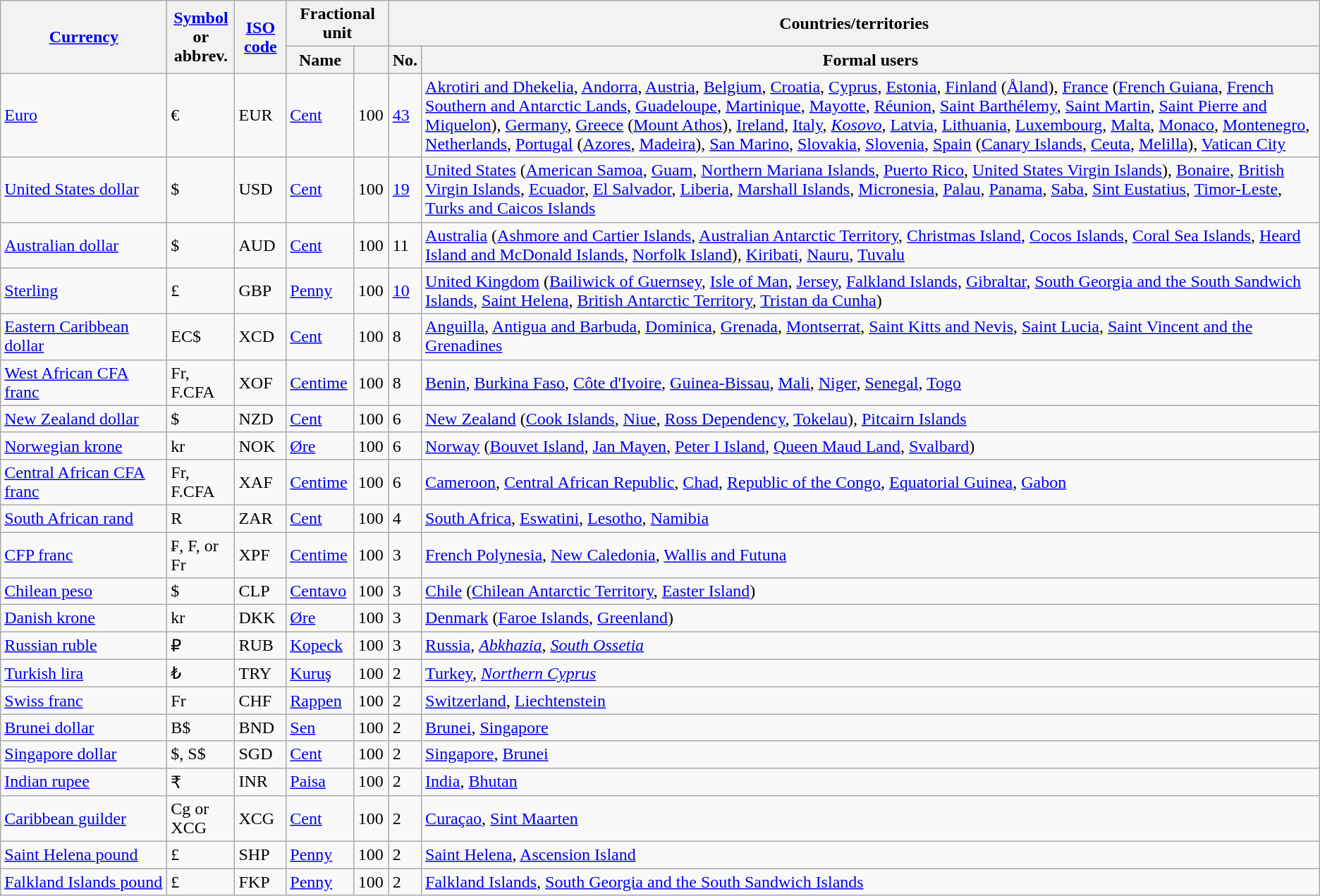<table class="wikitable sortable sticky-header-multi">
<tr>
<th rowspan=2 width=150><a href='#'>Currency</a></th>
<th rowspan=2><a href='#'>Symbol</a> or<br>abbrev.</th>
<th rowspan=2><a href='#'>ISO code</a></th>
<th colspan=2>Fractional unit</th>
<th colspan=2>Countries/territories</th>
</tr>
<tr>
<th>Name</th>
<th></th>
<th>No.</th>
<th>Formal users</th>
</tr>
<tr>
<td><a href='#'>Euro</a></td>
<td>€</td>
<td>EUR</td>
<td><a href='#'>Cent</a></td>
<td>100</td>
<td><a href='#'>43</a></td>
<td><a href='#'>Akrotiri and Dhekelia</a>, <a href='#'>Andorra</a>, <a href='#'>Austria</a>, <a href='#'>Belgium</a>, <a href='#'>Croatia</a>, <a href='#'>Cyprus</a>, <a href='#'>Estonia</a>, <a href='#'>Finland</a> (<a href='#'>Åland</a>), <a href='#'>France</a> (<a href='#'>French Guiana</a>, <a href='#'>French Southern and Antarctic Lands</a>, <a href='#'>Guadeloupe</a>, <a href='#'>Martinique</a>, <a href='#'>Mayotte</a>, <a href='#'>Réunion</a>, <a href='#'>Saint Barthélemy</a>,  <a href='#'>Saint Martin</a>, <a href='#'>Saint Pierre and Miquelon</a>), <a href='#'>Germany</a>, <a href='#'>Greece</a> (<a href='#'>Mount Athos</a>), <a href='#'>Ireland</a>, <a href='#'>Italy</a>, <em><a href='#'>Kosovo</a></em>, <a href='#'>Latvia</a>, <a href='#'>Lithuania</a>, <a href='#'>Luxembourg</a>, <a href='#'>Malta</a>, <a href='#'>Monaco</a>, <a href='#'>Montenegro</a>, <a href='#'>Netherlands</a>, <a href='#'>Portugal</a> (<a href='#'>Azores</a>, <a href='#'>Madeira</a>), <a href='#'>San Marino</a>, <a href='#'>Slovakia</a>, <a href='#'>Slovenia</a>, <a href='#'>Spain</a> (<a href='#'>Canary Islands</a>, <a href='#'>Ceuta</a>, <a href='#'>Melilla</a>), <a href='#'>Vatican City</a></td>
</tr>
<tr>
<td><a href='#'>United States dollar</a></td>
<td>$</td>
<td>USD</td>
<td><a href='#'>Cent</a></td>
<td>100</td>
<td><a href='#'>19</a></td>
<td><a href='#'>United States</a> (<a href='#'>American Samoa</a>, <a href='#'>Guam</a>, <a href='#'>Northern Mariana Islands</a>, <a href='#'>Puerto Rico</a>, <a href='#'>United States Virgin Islands</a>), <a href='#'>Bonaire</a>, <a href='#'>British Virgin Islands</a>, <a href='#'>Ecuador</a>, <a href='#'>El Salvador</a>, <a href='#'>Liberia</a>, <a href='#'>Marshall Islands</a>, <a href='#'>Micronesia</a>, <a href='#'>Palau</a>, <a href='#'>Panama</a>, <a href='#'>Saba</a>, <a href='#'>Sint Eustatius</a>, <a href='#'>Timor-Leste</a>, <a href='#'>Turks and Caicos Islands</a></td>
</tr>
<tr>
<td><a href='#'>Australian dollar</a></td>
<td>$</td>
<td>AUD</td>
<td><a href='#'>Cent</a></td>
<td>100</td>
<td>11</td>
<td><a href='#'>Australia</a> (<a href='#'>Ashmore and Cartier Islands</a>, <a href='#'>Australian Antarctic Territory</a>, <a href='#'>Christmas Island</a>, <a href='#'>Cocos Islands</a>, <a href='#'>Coral Sea Islands</a>, <a href='#'>Heard Island and McDonald Islands</a>, <a href='#'>Norfolk Island</a>), <a href='#'>Kiribati</a>, <a href='#'>Nauru</a>, <a href='#'>Tuvalu</a></td>
</tr>
<tr>
<td><a href='#'>Sterling</a></td>
<td>£</td>
<td>GBP</td>
<td><a href='#'>Penny</a></td>
<td>100</td>
<td><a href='#'>10</a></td>
<td><a href='#'>United Kingdom</a> (<a href='#'>Bailiwick of Guernsey</a>, <a href='#'>Isle of Man</a>, <a href='#'>Jersey</a>, <a href='#'>Falkland Islands</a>, <a href='#'>Gibraltar</a>, <a href='#'>South Georgia and the South Sandwich Islands</a>, <a href='#'>Saint Helena</a>, <a href='#'>British Antarctic Territory</a>, <a href='#'>Tristan da Cunha</a>)</td>
</tr>
<tr>
<td><a href='#'>Eastern Caribbean dollar</a></td>
<td>EC$</td>
<td>XCD</td>
<td><a href='#'>Cent</a></td>
<td>100</td>
<td>8</td>
<td><a href='#'>Anguilla</a>, <a href='#'>Antigua and Barbuda</a>, <a href='#'>Dominica</a>, <a href='#'>Grenada</a>, <a href='#'>Montserrat</a>, <a href='#'>Saint Kitts and Nevis</a>, <a href='#'>Saint Lucia</a>, <a href='#'>Saint Vincent and the Grenadines</a></td>
</tr>
<tr>
<td><a href='#'>West African CFA franc</a></td>
<td>Fr, F.CFA</td>
<td>XOF</td>
<td><a href='#'>Centime</a></td>
<td>100</td>
<td>8</td>
<td><a href='#'>Benin</a>, <a href='#'>Burkina Faso</a>, <a href='#'>Côte d'Ivoire</a>, <a href='#'>Guinea-Bissau</a>, <a href='#'>Mali</a>, <a href='#'>Niger</a>, <a href='#'>Senegal</a>, <a href='#'>Togo</a></td>
</tr>
<tr>
<td><a href='#'>New Zealand dollar</a></td>
<td>$</td>
<td>NZD</td>
<td><a href='#'>Cent</a></td>
<td>100</td>
<td>6</td>
<td><a href='#'>New Zealand</a> (<a href='#'>Cook Islands</a>, <a href='#'>Niue</a>, <a href='#'>Ross Dependency</a>, <a href='#'>Tokelau</a>), <a href='#'>Pitcairn Islands</a></td>
</tr>
<tr>
<td><a href='#'>Norwegian krone</a></td>
<td>kr</td>
<td>NOK</td>
<td><a href='#'>Øre</a></td>
<td>100</td>
<td>6</td>
<td><a href='#'>Norway</a> (<a href='#'>Bouvet Island</a>, <a href='#'>Jan Mayen</a>, <a href='#'>Peter I Island</a>, <a href='#'>Queen Maud Land</a>, <a href='#'>Svalbard</a>)</td>
</tr>
<tr>
<td><a href='#'>Central African CFA franc</a></td>
<td>Fr, F.CFA</td>
<td>XAF</td>
<td><a href='#'>Centime</a></td>
<td>100</td>
<td>6</td>
<td><a href='#'>Cameroon</a>, <a href='#'>Central African Republic</a>, <a href='#'>Chad</a>, <a href='#'>Republic of the Congo</a>, <a href='#'>Equatorial Guinea</a>, <a href='#'>Gabon</a></td>
</tr>
<tr>
<td><a href='#'>South African rand</a></td>
<td>R</td>
<td>ZAR</td>
<td><a href='#'>Cent</a></td>
<td>100</td>
<td>4</td>
<td><a href='#'>South Africa</a>, <a href='#'>Eswatini</a>, <a href='#'>Lesotho</a>, <a href='#'>Namibia</a></td>
</tr>
<tr>
<td><a href='#'>CFP franc</a></td>
<td>₣, F, or Fr</td>
<td>XPF</td>
<td><a href='#'>Centime</a></td>
<td>100</td>
<td>3</td>
<td><a href='#'>French Polynesia</a>, <a href='#'>New Caledonia</a>, <a href='#'>Wallis and Futuna</a></td>
</tr>
<tr>
<td><a href='#'>Chilean peso</a></td>
<td>$</td>
<td>CLP</td>
<td><a href='#'>Centavo</a></td>
<td>100</td>
<td>3</td>
<td><a href='#'>Chile</a> (<a href='#'>Chilean Antarctic Territory</a>, <a href='#'>Easter Island</a>)</td>
</tr>
<tr>
<td><a href='#'>Danish krone</a></td>
<td>kr</td>
<td>DKK</td>
<td><a href='#'>Øre</a></td>
<td>100</td>
<td>3</td>
<td><a href='#'>Denmark</a> (<a href='#'>Faroe Islands</a>, <a href='#'>Greenland</a>)</td>
</tr>
<tr>
<td><a href='#'>Russian ruble</a></td>
<td>₽</td>
<td>RUB</td>
<td><a href='#'>Kopeck</a></td>
<td>100</td>
<td>3</td>
<td><a href='#'>Russia</a>, <em><a href='#'>Abkhazia</a></em>, <em><a href='#'>South Ossetia</a></em></td>
</tr>
<tr>
<td><a href='#'>Turkish lira</a></td>
<td>₺</td>
<td>TRY</td>
<td><a href='#'>Kuruş</a></td>
<td>100</td>
<td>2</td>
<td><a href='#'>Turkey</a>, <em><a href='#'>Northern Cyprus</a></em></td>
</tr>
<tr>
<td><a href='#'>Swiss franc</a></td>
<td>Fr</td>
<td>CHF</td>
<td><a href='#'>Rappen</a></td>
<td>100</td>
<td>2</td>
<td><a href='#'>Switzerland</a>, <a href='#'>Liechtenstein</a></td>
</tr>
<tr>
<td><a href='#'>Brunei dollar</a></td>
<td>B$</td>
<td>BND</td>
<td><a href='#'>Sen</a></td>
<td>100</td>
<td>2</td>
<td><a href='#'>Brunei</a>, <a href='#'>Singapore</a></td>
</tr>
<tr>
<td><a href='#'>Singapore dollar</a></td>
<td>$, S$</td>
<td>SGD</td>
<td><a href='#'>Cent</a></td>
<td>100</td>
<td>2</td>
<td><a href='#'>Singapore</a>, <a href='#'>Brunei</a></td>
</tr>
<tr>
<td><a href='#'>Indian rupee</a></td>
<td>₹</td>
<td>INR</td>
<td><a href='#'>Paisa</a></td>
<td>100</td>
<td>2</td>
<td><a href='#'>India</a>, <a href='#'>Bhutan</a></td>
</tr>
<tr>
<td><a href='#'>Caribbean guilder</a></td>
<td>Cg or XCG</td>
<td>XCG</td>
<td><a href='#'>Cent</a></td>
<td>100</td>
<td>2</td>
<td><a href='#'>Curaçao</a>, <a href='#'>Sint Maarten</a></td>
</tr>
<tr>
<td><a href='#'>Saint Helena pound</a></td>
<td>£</td>
<td>SHP</td>
<td><a href='#'>Penny</a></td>
<td>100</td>
<td>2</td>
<td><a href='#'>Saint Helena</a>, <a href='#'>Ascension Island</a></td>
</tr>
<tr>
<td><a href='#'>Falkland Islands pound</a></td>
<td>£</td>
<td>FKP</td>
<td><a href='#'>Penny</a></td>
<td>100</td>
<td>2</td>
<td><a href='#'>Falkland Islands</a>, <a href='#'>South Georgia and the South Sandwich Islands</a></td>
</tr>
</table>
